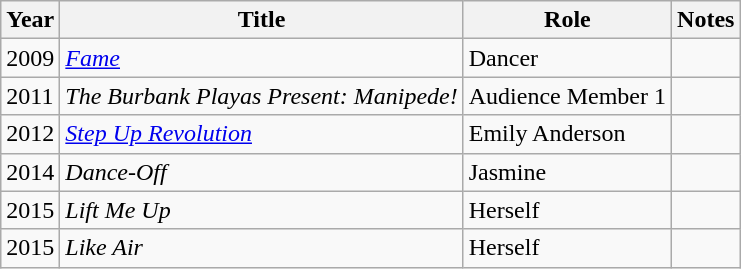<table class="wikitable">
<tr>
<th>Year</th>
<th>Title</th>
<th>Role</th>
<th>Notes</th>
</tr>
<tr>
<td>2009</td>
<td><em><a href='#'>Fame</a></em></td>
<td>Dancer</td>
<td></td>
</tr>
<tr>
<td>2011</td>
<td><em>The Burbank Playas Present: Manipede!</em></td>
<td>Audience Member 1</td>
<td></td>
</tr>
<tr>
<td>2012</td>
<td><em><a href='#'>Step Up Revolution</a></em></td>
<td>Emily Anderson</td>
<td></td>
</tr>
<tr>
<td>2014</td>
<td><em>Dance-Off</em></td>
<td>Jasmine</td>
<td></td>
</tr>
<tr>
<td>2015</td>
<td><em>Lift Me Up</em></td>
<td>Herself</td>
<td></td>
</tr>
<tr>
<td>2015</td>
<td><em>Like Air</em></td>
<td>Herself</td>
<td></td>
</tr>
</table>
